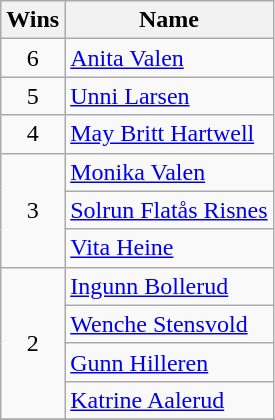<table class="wikitable">
<tr>
<th>Wins</th>
<th>Name</th>
</tr>
<tr>
<td align=center>6</td>
<td><a href='#'>Anita Valen</a></td>
</tr>
<tr>
<td align=center>5</td>
<td><a href='#'>Unni Larsen</a></td>
</tr>
<tr>
<td align=center>4</td>
<td><a href='#'>May Britt Hartwell</a></td>
</tr>
<tr>
<td align=center rowspan=3>3</td>
<td><a href='#'>Monika Valen</a></td>
</tr>
<tr>
<td><a href='#'>Solrun Flatås Risnes</a></td>
</tr>
<tr>
<td><a href='#'>Vita Heine</a></td>
</tr>
<tr>
<td align=center rowspan=4>2</td>
<td><a href='#'>Ingunn Bollerud</a></td>
</tr>
<tr>
<td><a href='#'>Wenche Stensvold</a></td>
</tr>
<tr>
<td><a href='#'>Gunn Hilleren</a></td>
</tr>
<tr>
<td><a href='#'>Katrine Aalerud</a></td>
</tr>
<tr>
</tr>
</table>
